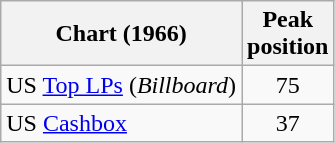<table class="wikitable">
<tr>
<th>Chart (1966)</th>
<th>Peak<br>position</th>
</tr>
<tr>
<td>US <a href='#'>Top LPs</a> (<em>Billboard</em>)</td>
<td align="center">75</td>
</tr>
<tr>
<td>US <a href='#'>Cashbox</a></td>
<td align="center">37</td>
</tr>
</table>
